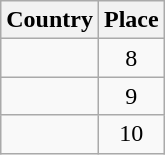<table class="wikitable sortable" style="text-align:center">
<tr>
<th>Country</th>
<th>Place</th>
</tr>
<tr>
<td align=left></td>
<td>8</td>
</tr>
<tr>
<td align=left></td>
<td>9</td>
</tr>
<tr>
<td align=left></td>
<td>10</td>
</tr>
</table>
